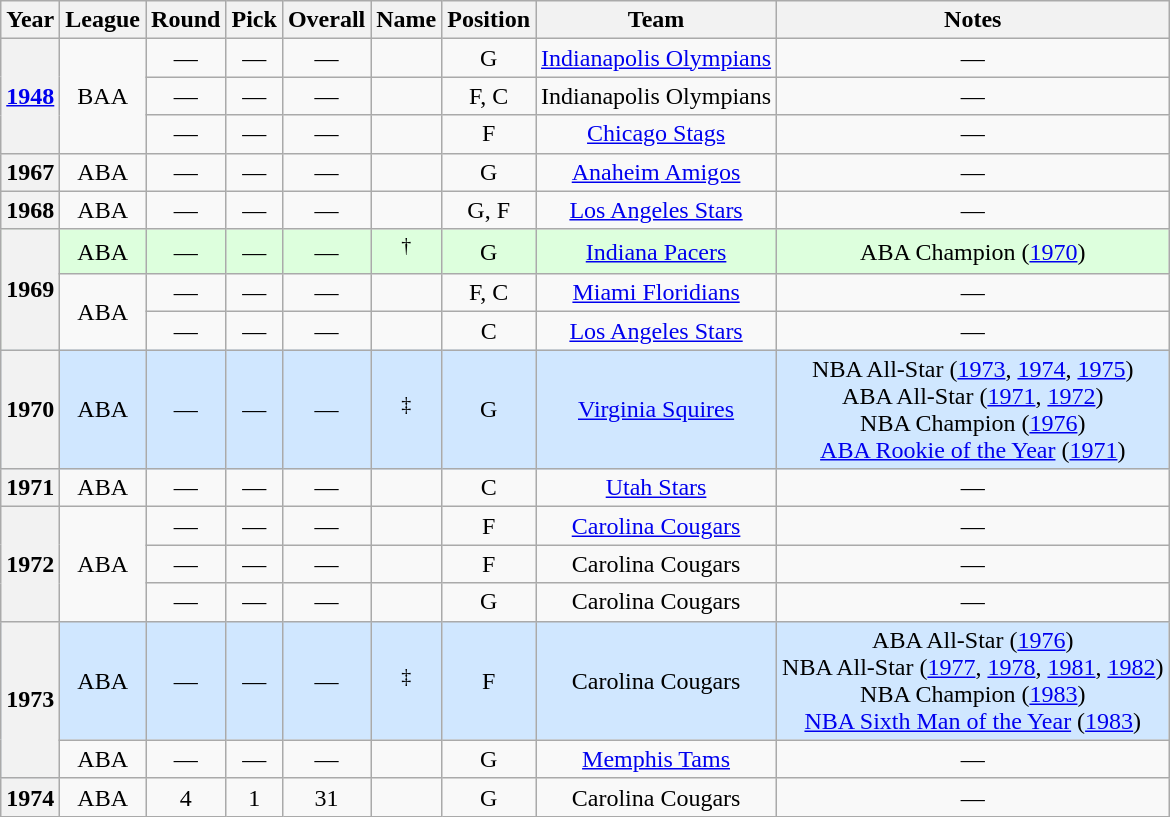<table class="wikitable sortable plainrowheaders">
<tr>
<th scope="col">Year</th>
<th scope="col">League</th>
<th scope="col">Round</th>
<th scope="col">Pick</th>
<th scope="col">Overall</th>
<th scope="col">Name</th>
<th scope="col">Position</th>
<th scope="col">Team</th>
<th scope="col">Notes</th>
</tr>
<tr>
<th scope="row" style="text-align:center;" rowspan="3"><a href='#'>1948</a></th>
<td scope="row" style="text-align:center;" rowspan="3">BAA</td>
<td style="text-align:center;">—</td>
<td style="text-align:center;">—</td>
<td style="text-align:center;">—</td>
<td style="text-align:center;"></td>
<td style="text-align:center;">G</td>
<td style="text-align:center;"><a href='#'>Indianapolis Olympians</a></td>
<td style="text-align:center;">—</td>
</tr>
<tr>
<td style="text-align:center;">—</td>
<td style="text-align:center;">—</td>
<td style="text-align:center;">—</td>
<td style="text-align:center;"></td>
<td style="text-align:center;">F, C</td>
<td style="text-align:center;">Indianapolis Olympians</td>
<td style="text-align:center;">—</td>
</tr>
<tr>
<td style="text-align:center;">—</td>
<td style="text-align:center;">—</td>
<td style="text-align:center;">—</td>
<td style="text-align:center;"></td>
<td style="text-align:center;">F</td>
<td style="text-align:center;"><a href='#'>Chicago Stags</a></td>
<td style="text-align:center;">—</td>
</tr>
<tr>
<th scope="row" style="text-align:center;" rowspan="1">1967</th>
<td style="text-align:center;">ABA</td>
<td style="text-align:center;">—</td>
<td style="text-align:center;">—</td>
<td style="text-align:center;">—</td>
<td style="text-align:center;"></td>
<td style="text-align:center;">G</td>
<td style="text-align:center;"><a href='#'>Anaheim Amigos</a></td>
<td style="text-align:center;">—</td>
</tr>
<tr>
<th scope="row" style="text-align:center;" rowspan="1">1968</th>
<td style="text-align:center;">ABA</td>
<td style="text-align:center;">—</td>
<td style="text-align:center;">—</td>
<td style="text-align:center;">—</td>
<td style="text-align:center;"></td>
<td style="text-align:center;">G, F</td>
<td style="text-align:center;"><a href='#'>Los Angeles Stars</a></td>
<td style="text-align:center;">—</td>
</tr>
<tr style="background:#dfd;">
<th scope="row" style="text-align:center;" rowspan="3">1969</th>
<td style="text-align:center;">ABA</td>
<td style="text-align:center;">—</td>
<td style="text-align:center;">—</td>
<td style="text-align:center;">—</td>
<td style="text-align:center;"><sup>†</sup></td>
<td style="text-align:center;">G</td>
<td style="text-align:center;"><a href='#'>Indiana Pacers</a></td>
<td style="text-align:center;"> ABA Champion (<a href='#'>1970</a>)</td>
</tr>
<tr>
<td scope="row" style="text-align:center;" rowspan="2">ABA</td>
<td style="text-align:center;">—</td>
<td style="text-align:center;">—</td>
<td style="text-align:center;">—</td>
<td style="text-align:center;"></td>
<td style="text-align:center;">F, C</td>
<td style="text-align:center;"><a href='#'>Miami Floridians</a></td>
<td style="text-align:center;">—</td>
</tr>
<tr>
<td style="text-align:center;">—</td>
<td style="text-align:center;">—</td>
<td style="text-align:center;">—</td>
<td style="text-align:center;"></td>
<td style="text-align:center;">C</td>
<td style="text-align:center;"><a href='#'>Los Angeles Stars</a></td>
<td style="text-align:center;">—</td>
</tr>
<tr style="background:#d0e7ff;">
<th scope="row" style="text-align:center;" rowspan="1">1970</th>
<td style="text-align:center;">ABA</td>
<td style="text-align:center;">—</td>
<td style="text-align:center;">—</td>
<td style="text-align:center;">—</td>
<td style="text-align:center;"><sup>‡</sup></td>
<td style="text-align:center;">G</td>
<td style="text-align:center;"><a href='#'>Virginia Squires</a></td>
<td style="text-align:center;"> NBA All-Star (<a href='#'>1973</a>, <a href='#'>1974</a>, <a href='#'>1975</a>) <br> ABA All-Star (<a href='#'>1971</a>, <a href='#'>1972</a>) <br> NBA Champion (<a href='#'>1976</a>) <br> <a href='#'>ABA Rookie of the Year</a> (<a href='#'>1971</a>)</td>
</tr>
<tr>
<th scope="row" style="text-align:center;" rowspan="1">1971</th>
<td style="text-align:center;">ABA</td>
<td style="text-align:center;">—</td>
<td style="text-align:center;">—</td>
<td style="text-align:center;">—</td>
<td style="text-align:center;"></td>
<td style="text-align:center;">C</td>
<td style="text-align:center;"><a href='#'>Utah Stars</a></td>
<td style="text-align:center;">—</td>
</tr>
<tr>
<th scope="row" style="text-align:center;" rowspan="3">1972</th>
<td scope="row" style="text-align:center;" rowspan="3">ABA</td>
<td style="text-align:center;">—</td>
<td style="text-align:center;">—</td>
<td style="text-align:center;">—</td>
<td style="text-align:center;"></td>
<td style="text-align:center;">F</td>
<td style="text-align:center;"><a href='#'>Carolina Cougars</a></td>
<td style="text-align:center;">—</td>
</tr>
<tr>
<td style="text-align:center;">—</td>
<td style="text-align:center;">—</td>
<td style="text-align:center;">—</td>
<td style="text-align:center;"></td>
<td style="text-align:center;">F</td>
<td style="text-align:center;">Carolina Cougars</td>
<td style="text-align:center;">—</td>
</tr>
<tr>
<td style="text-align:center;">—</td>
<td style="text-align:center;">—</td>
<td style="text-align:center;">—</td>
<td style="text-align:center;"></td>
<td style="text-align:center;">G</td>
<td style="text-align:center;">Carolina Cougars</td>
<td style="text-align:center;">—</td>
</tr>
<tr style="background:#d0e7ff;">
<th scope="row" style="text-align:center;" rowspan="2">1973</th>
<td style="text-align:center;">ABA</td>
<td style="text-align:center;">—</td>
<td style="text-align:center;">—</td>
<td style="text-align:center;">—</td>
<td style="text-align:center;"><sup>‡</sup></td>
<td style="text-align:center;">F</td>
<td style="text-align:center;">Carolina Cougars</td>
<td style="text-align:center;"> ABA All-Star (<a href='#'>1976</a>) <br> NBA All-Star (<a href='#'>1977</a>, <a href='#'>1978</a>, <a href='#'>1981</a>, <a href='#'>1982</a>) <br> NBA Champion (<a href='#'>1983</a>) <br> <a href='#'>NBA Sixth Man of the Year</a> (<a href='#'>1983</a>)</td>
</tr>
<tr>
<td style="text-align:center;">ABA</td>
<td style="text-align:center;">—</td>
<td style="text-align:center;">—</td>
<td style="text-align:center;">—</td>
<td style="text-align:center;"></td>
<td style="text-align:center;">G</td>
<td style="text-align:center;"><a href='#'>Memphis Tams</a></td>
<td style="text-align:center;">—</td>
</tr>
<tr>
<th scope="row" style="text-align:center;" rowspan="1">1974</th>
<td style="text-align:center;">ABA</td>
<td style="text-align:center;">4</td>
<td style="text-align:center;">1</td>
<td style="text-align:center;">31</td>
<td style="text-align:center;"></td>
<td style="text-align:center;">G</td>
<td style="text-align:center;">Carolina Cougars</td>
<td style="text-align:center;">—</td>
</tr>
</table>
